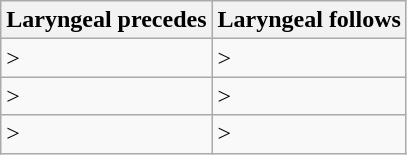<table class="wikitable">
<tr>
<th>Laryngeal precedes</th>
<th>Laryngeal follows</th>
</tr>
<tr>
<td> > </td>
<td> > </td>
</tr>
<tr>
<td> > </td>
<td> > </td>
</tr>
<tr>
<td> > </td>
<td> > </td>
</tr>
</table>
